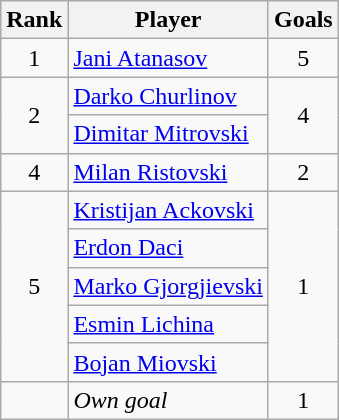<table class="wikitable">
<tr>
<th>Rank</th>
<th>Player</th>
<th>Goals</th>
</tr>
<tr>
<td align=center>1</td>
<td><a href='#'>Jani Atanasov</a></td>
<td align=center>5</td>
</tr>
<tr>
<td align=center rowspan=2>2</td>
<td><a href='#'>Darko Churlinov</a></td>
<td align=center rowspan=2>4</td>
</tr>
<tr>
<td><a href='#'>Dimitar Mitrovski</a></td>
</tr>
<tr>
<td align=center>4</td>
<td><a href='#'>Milan Ristovski</a></td>
<td align=center>2</td>
</tr>
<tr>
<td align=center rowspan=5>5</td>
<td><a href='#'>Kristijan Ackovski</a></td>
<td align=center rowspan=5>1</td>
</tr>
<tr>
<td><a href='#'>Erdon Daci</a></td>
</tr>
<tr>
<td><a href='#'>Marko Gjorgjievski</a></td>
</tr>
<tr>
<td><a href='#'>Esmin Lichina</a></td>
</tr>
<tr>
<td><a href='#'>Bojan Miovski</a></td>
</tr>
<tr>
<td></td>
<td><em>Own goal</em></td>
<td align=center>1</td>
</tr>
</table>
